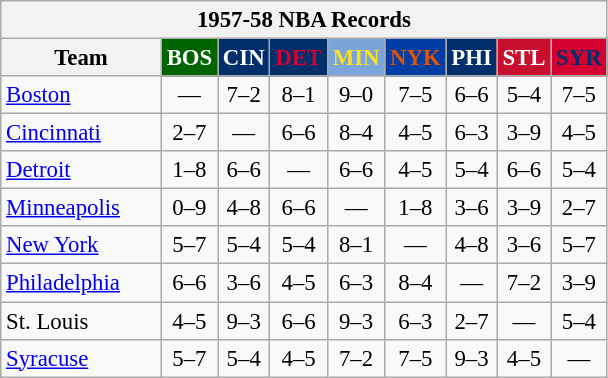<table class="wikitable" style="font-size:95%; text-align:center;">
<tr>
<th colspan=9>1957-58 NBA Records</th>
</tr>
<tr>
<th width=100>Team</th>
<th style="background:#006400;color:#FFFFFF;width=35">BOS</th>
<th style="background:#012F6B;color:#FFFFFF;width=35">CIN</th>
<th style="background:#012F6B;color:#D40032;width=35">DET</th>
<th style="background:#7BA4DB;color:#FBE122;width=35">MIN</th>
<th style="background:#003EA4;color:#E45206;width=35">NYK</th>
<th style="background:#012F6B;color:#FFFFFF;width=35">PHI</th>
<th style="background:#C90F2E;color:#FFFFFF;width=35">STL</th>
<th style="background:#D40032;color:#022E6B;width=35">SYR</th>
</tr>
<tr>
<td style="text-align:left;"><a href='#'>Boston</a></td>
<td>—</td>
<td>7–2</td>
<td>8–1</td>
<td>9–0</td>
<td>7–5</td>
<td>6–6</td>
<td>5–4</td>
<td>7–5</td>
</tr>
<tr>
<td style="text-align:left;"><a href='#'>Cincinnati</a></td>
<td>2–7</td>
<td>—</td>
<td>6–6</td>
<td>8–4</td>
<td>4–5</td>
<td>6–3</td>
<td>3–9</td>
<td>4–5</td>
</tr>
<tr>
<td style="text-align:left;"><a href='#'>Detroit</a></td>
<td>1–8</td>
<td>6–6</td>
<td>—</td>
<td>6–6</td>
<td>4–5</td>
<td>5–4</td>
<td>6–6</td>
<td>5–4</td>
</tr>
<tr>
<td style="text-align:left;"><a href='#'>Minneapolis</a></td>
<td>0–9</td>
<td>4–8</td>
<td>6–6</td>
<td>—</td>
<td>1–8</td>
<td>3–6</td>
<td>3–9</td>
<td>2–7</td>
</tr>
<tr>
<td style="text-align:left;"><a href='#'>New York</a></td>
<td>5–7</td>
<td>5–4</td>
<td>5–4</td>
<td>8–1</td>
<td>—</td>
<td>4–8</td>
<td>3–6</td>
<td>5–7</td>
</tr>
<tr>
<td style="text-align:left;"><a href='#'>Philadelphia</a></td>
<td>6–6</td>
<td>3–6</td>
<td>4–5</td>
<td>6–3</td>
<td>8–4</td>
<td>—</td>
<td>7–2</td>
<td>3–9</td>
</tr>
<tr>
<td style="text-align:left;">St. Louis</td>
<td>4–5</td>
<td>9–3</td>
<td>6–6</td>
<td>9–3</td>
<td>6–3</td>
<td>2–7</td>
<td>—</td>
<td>5–4</td>
</tr>
<tr>
<td style="text-align:left;"><a href='#'>Syracuse</a></td>
<td>5–7</td>
<td>5–4</td>
<td>4–5</td>
<td>7–2</td>
<td>7–5</td>
<td>9–3</td>
<td>4–5</td>
<td>—</td>
</tr>
</table>
